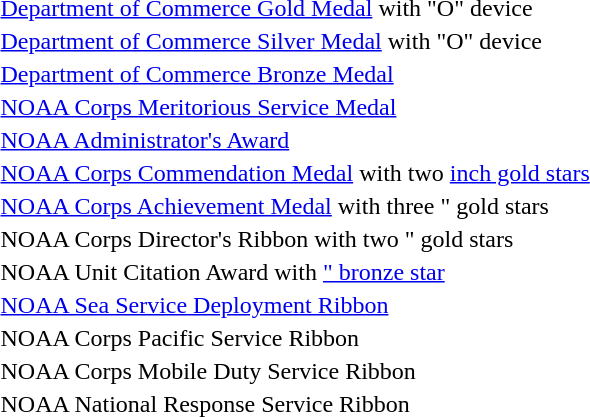<table>
<tr>
<td><span></span></td>
<td><a href='#'>Department of Commerce Gold Medal</a> with "O" device</td>
</tr>
<tr>
<td><span></span></td>
<td><a href='#'>Department of Commerce Silver Medal</a> with "O" device</td>
</tr>
<tr>
<td></td>
<td><a href='#'>Department of Commerce Bronze Medal</a></td>
</tr>
<tr>
<td></td>
<td><a href='#'>NOAA Corps Meritorious Service Medal</a></td>
</tr>
<tr>
<td></td>
<td><a href='#'>NOAA Administrator's Award</a></td>
</tr>
<tr>
<td></td>
<td><a href='#'>NOAA Corps Commendation Medal</a> with two <a href='#'> inch gold stars</a></td>
</tr>
<tr>
<td></td>
<td><a href='#'>NOAA Corps Achievement Medal</a> with three " gold stars</td>
</tr>
<tr>
<td></td>
<td>NOAA Corps Director's Ribbon with two " gold stars</td>
</tr>
<tr>
<td></td>
<td>NOAA Unit Citation Award with <a href='#'>" bronze star</a></td>
</tr>
<tr>
<td></td>
<td><a href='#'>NOAA Sea Service Deployment Ribbon</a></td>
</tr>
<tr>
<td></td>
<td>NOAA Corps Pacific Service Ribbon</td>
</tr>
<tr>
<td></td>
<td>NOAA Corps Mobile Duty Service Ribbon</td>
</tr>
<tr>
<td></td>
<td>NOAA National Response Service Ribbon</td>
</tr>
</table>
